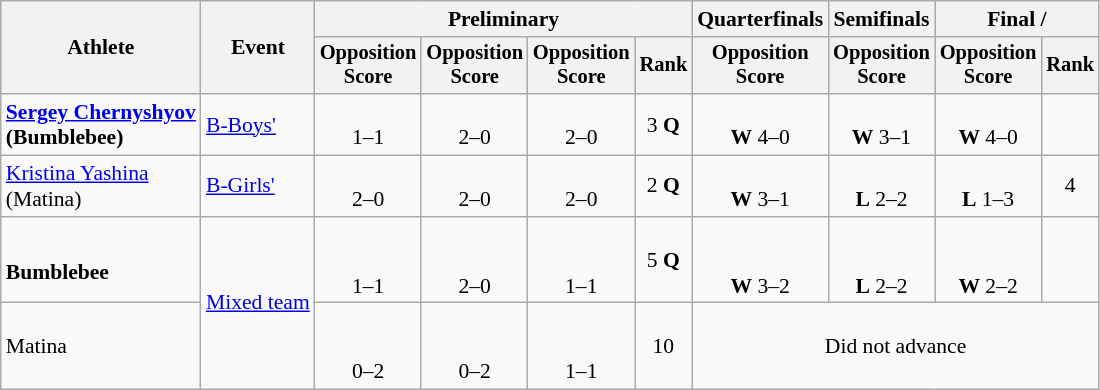<table class="wikitable" style="text-align:center;font-size:90%">
<tr>
<th rowspan=2>Athlete</th>
<th rowspan=2>Event</th>
<th colspan=4>Preliminary</th>
<th>Quarterfinals</th>
<th>Semifinals</th>
<th colspan=2>Final / </th>
</tr>
<tr style="font-size:95%">
<th>Opposition<br>Score</th>
<th>Opposition<br>Score</th>
<th>Opposition<br>Score</th>
<th>Rank</th>
<th>Opposition<br>Score</th>
<th>Opposition<br>Score</th>
<th>Opposition<br>Score</th>
<th>Rank</th>
</tr>
<tr>
<td align=left><strong><a href='#'>Sergey Chernyshyov</a><br>(Bumblebee)</strong></td>
<td align=left><a href='#'>B-Boys'</a></td>
<td><br>1–1</td>
<td><br>2–0</td>
<td><br>2–0</td>
<td>3 <strong>Q</strong></td>
<td><br><strong>W</strong> 4–0</td>
<td><br><strong>W</strong> 3–1</td>
<td><br><strong>W</strong> 4–0</td>
<td></td>
</tr>
<tr>
<td align=left><a href='#'>Kristina Yashina</a><br>(Matina)</td>
<td align=left><a href='#'>B-Girls'</a></td>
<td><br>2–0</td>
<td><br>2–0</td>
<td><br>2–0</td>
<td>2 <strong>Q</strong></td>
<td><br><strong>W</strong> 3–1</td>
<td><br><strong>L</strong> 2–2</td>
<td><br><strong>L</strong> 1–3</td>
<td>4</td>
</tr>
<tr>
<td align=left><br><strong>Bumblebee</strong></td>
<td rowspan=2 align=left><a href='#'>Mixed team</a></td>
<td><br><br>1–1</td>
<td><br><br>2–0</td>
<td><br><br>1–1</td>
<td>5 <strong>Q</strong></td>
<td><br><br><strong>W</strong> 3–2</td>
<td><br><br><strong>L</strong> 2–2</td>
<td><br><br><strong>W</strong> 2–2</td>
<td></td>
</tr>
<tr>
<td align=left>Matina<br></td>
<td><br><br>0–2</td>
<td><br><br>0–2</td>
<td><br><br>1–1</td>
<td>10</td>
<td colspan=4>Did not advance</td>
</tr>
</table>
